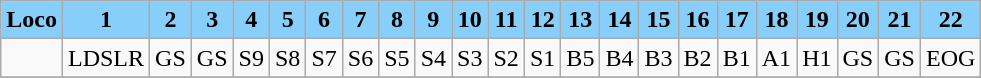<table class="wikitable plainrowheaders unsortable" style="text-align:center">
<tr>
<th scope="col" rowspan="1" style="background:lightskyblue;">Loco</th>
<th scope="col" rowspan="1" style="background:lightskyblue;">1</th>
<th scope="col" rowspan="1" style="background:lightskyblue;">2</th>
<th rowspan="1" scope="col" style="background:lightskyblue;">3</th>
<th rowspan="1" scope="col" style="background:lightskyblue;">4</th>
<th rowspan="1" scope="col" style="background:lightskyblue;">5</th>
<th rowspan="1" scope="col" style="background:lightskyblue;">6</th>
<th rowspan="1" scope="col" style="background:lightskyblue;">7</th>
<th rowspan="1" scope="col" style="background:lightskyblue;">8</th>
<th rowspan="1" scope="col" style="background:lightskyblue;">9</th>
<th rowspan="1" scope="col" style="background:lightskyblue;">10</th>
<th rowspan="1" scope="col" style="background:lightskyblue;">11</th>
<th rowspan="1" scope="col" style="background:lightskyblue;">12</th>
<th rowspan="1" scope="col" style="background:lightskyblue;">13</th>
<th rowspan="1" scope="col" style="background:lightskyblue;">14</th>
<th rowspan="1" scope="col" style="background:lightskyblue;">15</th>
<th rowspan="1" scope="col" style="background:lightskyblue;">16</th>
<th rowspan="1" scope="col" style="background:lightskyblue;">17</th>
<th rowspan="1" scope="col" style="background:lightskyblue;">18</th>
<th rowspan="1" scope="col" style="background:lightskyblue;">19</th>
<th rowspan="1" scope="col" style="background:lightskyblue;">20</th>
<th rowspan="1" scope="col" style="background:lightskyblue;">21</th>
<th rowspan="1" scope="col" style="background:lightskyblue;">22</th>
</tr>
<tr>
<td></td>
<td>LDSLR</td>
<td>GS</td>
<td>GS</td>
<td>S9</td>
<td>S8</td>
<td>S7</td>
<td>S6</td>
<td>S5</td>
<td>S4</td>
<td>S3</td>
<td>S2</td>
<td>S1</td>
<td>B5</td>
<td>B4</td>
<td>B3</td>
<td>B2</td>
<td>B1</td>
<td>A1</td>
<td>H1</td>
<td>GS</td>
<td>GS</td>
<td>EOG</td>
</tr>
<tr>
</tr>
</table>
